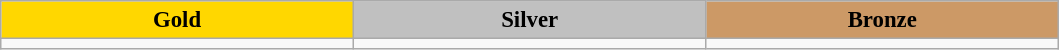<table class="wikitable" style="font-size:95%;">
<tr align="center">
<th style="width: 15em;background:gold">Gold</th>
<th style="width: 15em;background:silver">Silver</th>
<th style="width: 15em;background:#CC9966">Bronze</th>
</tr>
<tr valign="top">
<td></td>
<td></td>
<td></td>
</tr>
</table>
